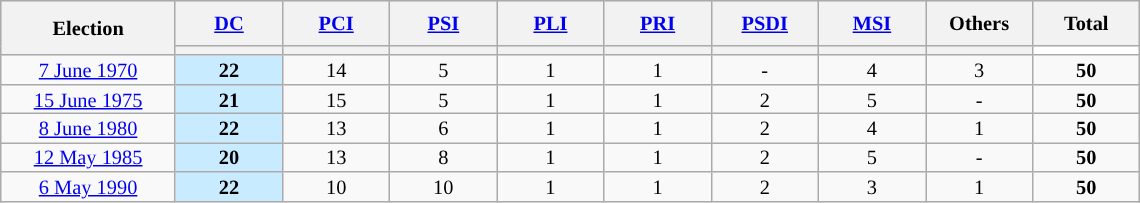<table class="wikitable" style="text-align:center;font-size:85%;line-height:13px">
<tr style="height:30px; background-color:#E9E9E9">
<th style="width:110px;" rowspan="2">Election</th>
<th style="width:65px;"><a href='#'>DC</a></th>
<th style="width:65px;"><a href='#'>PCI</a></th>
<th style="width:65px;"><a href='#'>PSI</a></th>
<th style="width:65px;"><a href='#'>PLI</a></th>
<th style="width:65px;"><a href='#'>PRI</a></th>
<th style="width:65px;"><a href='#'>PSDI</a></th>
<th style="width:65px;"><a href='#'>MSI</a></th>
<th style="width:65px;">Others</th>
<th style="width:65px;">Total</th>
</tr>
<tr>
<th style="color:inherit;background:"></th>
<th style="color:inherit;background:"></th>
<th style="color:inherit;background:"></th>
<th style="color:inherit;background:"></th>
<th style="color:inherit;background:"></th>
<th style="color:inherit;background:"></th>
<th style="color:inherit;background:"></th>
<th style="color:inherit;background:"></th>
<th style="color:inherit;background:white;"></th>
</tr>
<tr>
<td><a href='#'>7 June 1970</a></td>
<td style="background:#C8EBFF"><strong>22</strong></td>
<td>14</td>
<td>5</td>
<td>1</td>
<td>1</td>
<td>-</td>
<td>4</td>
<td>3</td>
<td><strong>50</strong></td>
</tr>
<tr>
<td><a href='#'>15 June 1975</a></td>
<td style="background:#C8EBFF"><strong>21</strong></td>
<td>15</td>
<td>5</td>
<td>1</td>
<td>1</td>
<td>2</td>
<td>5</td>
<td>-</td>
<td><strong>50</strong></td>
</tr>
<tr>
<td><a href='#'>8 June 1980</a></td>
<td style="background:#C8EBFF"><strong>22</strong></td>
<td>13</td>
<td>6</td>
<td>1</td>
<td>1</td>
<td>2</td>
<td>4</td>
<td>1</td>
<td><strong>50</strong></td>
</tr>
<tr>
<td><a href='#'>12 May 1985</a></td>
<td style="background:#C8EBFF"><strong>20</strong></td>
<td>13</td>
<td>8</td>
<td>1</td>
<td>1</td>
<td>2</td>
<td>5</td>
<td>-</td>
<td><strong>50</strong></td>
</tr>
<tr>
<td><a href='#'>6 May 1990</a></td>
<td style="background:#C8EBFF"><strong>22</strong></td>
<td>10</td>
<td>10</td>
<td>1</td>
<td>1</td>
<td>2</td>
<td>3</td>
<td>1</td>
<td><strong>50</strong></td>
</tr>
</table>
